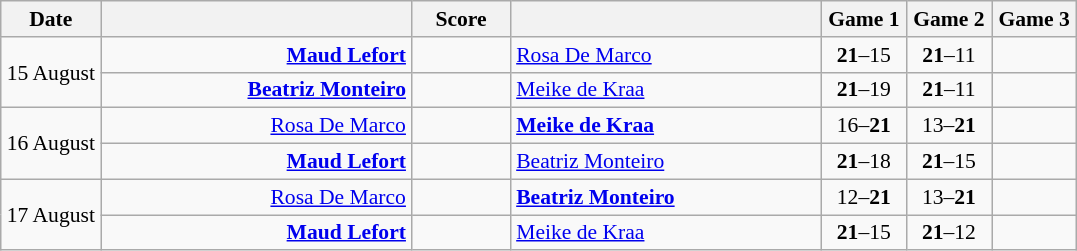<table class="wikitable" style="text-align: center; font-size:90% ">
<tr>
<th width="60">Date</th>
<th align="right" width="200"></th>
<th width="60">Score</th>
<th align="left" width="200"></th>
<th width="50">Game 1</th>
<th width="50">Game 2</th>
<th width="50">Game 3</th>
</tr>
<tr>
<td rowspan="2">15 August</td>
<td align="right"><strong><a href='#'>Maud Lefort</a> </strong></td>
<td align="center"></td>
<td align="left"> <a href='#'>Rosa De Marco</a></td>
<td><strong>21</strong>–15</td>
<td><strong>21</strong>–11</td>
<td></td>
</tr>
<tr>
<td align="right"><strong><a href='#'>Beatriz Monteiro</a> </strong></td>
<td align="center"></td>
<td align="left"> <a href='#'>Meike de Kraa</a></td>
<td><strong>21</strong>–19</td>
<td><strong>21</strong>–11</td>
<td></td>
</tr>
<tr>
<td rowspan="2">16 August</td>
<td align="right"><a href='#'>Rosa De Marco</a> </td>
<td align="center"></td>
<td align="left"><strong> <a href='#'>Meike de Kraa</a></strong></td>
<td>16–<strong>21</strong></td>
<td>13–<strong>21</strong></td>
<td></td>
</tr>
<tr>
<td align="right"><strong><a href='#'>Maud Lefort</a> </strong></td>
<td align="center"></td>
<td align="left"> <a href='#'>Beatriz Monteiro</a></td>
<td><strong>21</strong>–18</td>
<td><strong>21</strong>–15</td>
<td></td>
</tr>
<tr>
<td rowspan="2">17 August</td>
<td align="right"><a href='#'>Rosa De Marco</a> </td>
<td align="center"></td>
<td align="left"><strong> <a href='#'>Beatriz Monteiro</a></strong></td>
<td>12–<strong>21</strong></td>
<td>13–<strong>21</strong></td>
<td></td>
</tr>
<tr>
<td align="right"><strong><a href='#'>Maud Lefort</a> </strong></td>
<td align="center"></td>
<td align="left"> <a href='#'>Meike de Kraa</a></td>
<td><strong>21</strong>–15</td>
<td><strong>21</strong>–12</td>
<td></td>
</tr>
</table>
